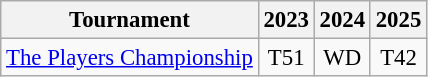<table class="wikitable" style="font-size:95%;text-align:center;">
<tr>
<th>Tournament</th>
<th>2023</th>
<th>2024</th>
<th>2025</th>
</tr>
<tr>
<td align=left><a href='#'>The Players Championship</a></td>
<td>T51</td>
<td>WD</td>
<td>T42</td>
</tr>
</table>
